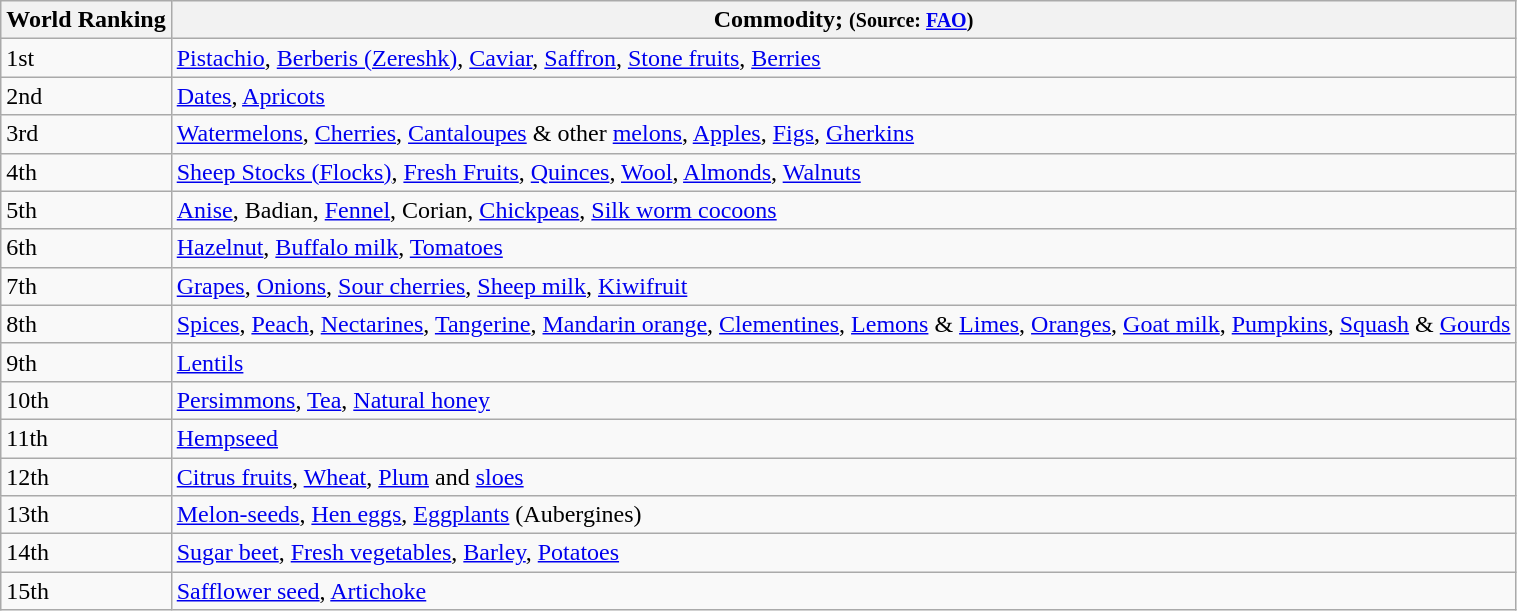<table class="wikitable">
<tr>
<th>World Ranking</th>
<th>Commodity; <small>(Source: <a href='#'>FAO</a>)</small></th>
</tr>
<tr>
<td>1st</td>
<td><a href='#'>Pistachio</a>, <a href='#'>Berberis (Zereshk)</a>, <a href='#'>Caviar</a>, <a href='#'>Saffron</a>, <a href='#'>Stone fruits</a>, <a href='#'>Berries</a></td>
</tr>
<tr>
<td>2nd</td>
<td><a href='#'>Dates</a>, <a href='#'>Apricots</a></td>
</tr>
<tr>
<td>3rd</td>
<td><a href='#'>Watermelons</a>, <a href='#'>Cherries</a>, <a href='#'>Cantaloupes</a> & other <a href='#'>melons</a>, <a href='#'>Apples</a>, <a href='#'>Figs</a>, <a href='#'>Gherkins</a></td>
</tr>
<tr>
<td>4th</td>
<td><a href='#'>Sheep Stocks (Flocks)</a>, <a href='#'>Fresh Fruits</a>, <a href='#'>Quinces</a>, <a href='#'>Wool</a>, <a href='#'>Almonds</a>, <a href='#'>Walnuts</a></td>
</tr>
<tr>
<td>5th</td>
<td><a href='#'>Anise</a>, Badian, <a href='#'>Fennel</a>, Corian, <a href='#'>Chickpeas</a>, <a href='#'>Silk worm cocoons</a></td>
</tr>
<tr>
<td>6th</td>
<td><a href='#'>Hazelnut</a>, <a href='#'>Buffalo milk</a>, <a href='#'>Tomatoes</a></td>
</tr>
<tr>
<td>7th</td>
<td><a href='#'>Grapes</a>, <a href='#'>Onions</a>, <a href='#'>Sour cherries</a>, <a href='#'>Sheep milk</a>, <a href='#'>Kiwifruit</a></td>
</tr>
<tr>
<td>8th</td>
<td><a href='#'>Spices</a>, <a href='#'>Peach</a>, <a href='#'>Nectarines</a>, <a href='#'>Tangerine</a>, <a href='#'>Mandarin orange</a>, <a href='#'>Clementines</a>, <a href='#'>Lemons</a> & <a href='#'>Limes</a>, <a href='#'>Oranges</a>, <a href='#'>Goat milk</a>, <a href='#'>Pumpkins</a>, <a href='#'>Squash</a> & <a href='#'>Gourds</a></td>
</tr>
<tr>
<td>9th</td>
<td><a href='#'>Lentils</a></td>
</tr>
<tr>
<td>10th</td>
<td><a href='#'>Persimmons</a>, <a href='#'>Tea</a>, <a href='#'>Natural honey</a></td>
</tr>
<tr>
<td>11th</td>
<td><a href='#'>Hempseed</a></td>
</tr>
<tr>
<td>12th</td>
<td><a href='#'>Citrus fruits</a>, <a href='#'>Wheat</a>, <a href='#'>Plum</a> and <a href='#'>sloes</a></td>
</tr>
<tr>
<td>13th</td>
<td><a href='#'>Melon-seeds</a>, <a href='#'>Hen eggs</a>, <a href='#'>Eggplants</a> (Aubergines)</td>
</tr>
<tr>
<td>14th</td>
<td><a href='#'>Sugar beet</a>, <a href='#'>Fresh vegetables</a>, <a href='#'>Barley</a>, <a href='#'>Potatoes</a></td>
</tr>
<tr>
<td>15th</td>
<td><a href='#'>Safflower seed</a>, <a href='#'>Artichoke</a></td>
</tr>
</table>
